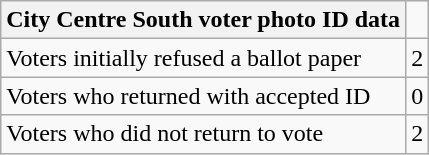<table class="wikitable">
<tr>
<th>City Centre South voter photo ID data</th>
</tr>
<tr>
<td style="text-align:left">Voters initially refused a ballot paper</td>
<td style="text-align:center">2</td>
</tr>
<tr>
<td style="text-align:left">Voters who returned with accepted ID</td>
<td style="text-align:center">0</td>
</tr>
<tr>
<td style="text-align:left">Voters who did not return to vote</td>
<td style="text-align:center">2</td>
</tr>
</table>
